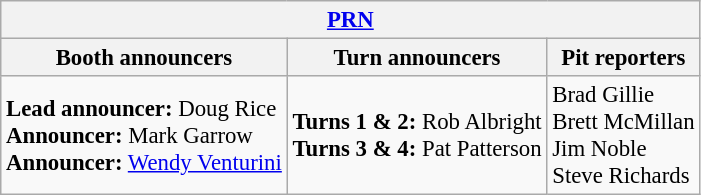<table class="wikitable" style="font-size: 95%;">
<tr>
<th colspan="3"><a href='#'>PRN</a></th>
</tr>
<tr>
<th>Booth announcers</th>
<th>Turn announcers</th>
<th>Pit reporters</th>
</tr>
<tr>
<td><strong>Lead announcer:</strong> Doug Rice<br><strong>Announcer:</strong> Mark Garrow<br> <strong>Announcer:</strong> <a href='#'>Wendy Venturini</a></td>
<td><strong>Turns 1 & 2:</strong> Rob Albright<br><strong>Turns 3 & 4:</strong> Pat Patterson</td>
<td>Brad Gillie<br>Brett McMillan<br>Jim Noble<br>Steve Richards</td>
</tr>
</table>
